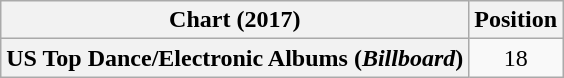<table class="wikitable plainrowheaders" style="text-align:center">
<tr>
<th scope="col">Chart (2017)</th>
<th scope="col">Position</th>
</tr>
<tr>
<th scope="row">US Top Dance/Electronic Albums (<em>Billboard</em>)</th>
<td>18</td>
</tr>
</table>
